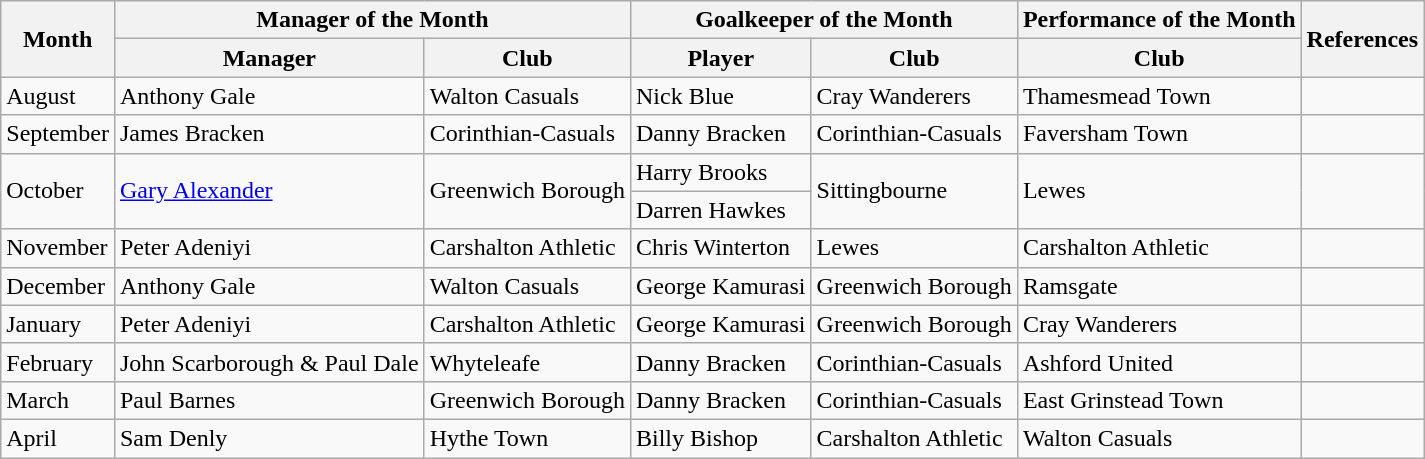<table class="wikitable">
<tr>
<th rowspan="2">Month</th>
<th colspan="2">Manager of the Month</th>
<th colspan="2">Goalkeeper of the Month</th>
<th>Performance of the Month</th>
<th rowspan="2">References</th>
</tr>
<tr>
<th>Manager</th>
<th>Club</th>
<th>Player</th>
<th>Club</th>
<th>Club</th>
</tr>
<tr>
<td>August</td>
<td>Anthony Gale</td>
<td>Walton Casuals</td>
<td>Nick Blue</td>
<td>Cray Wanderers</td>
<td>Thamesmead Town</td>
<td></td>
</tr>
<tr>
<td>September</td>
<td>James Bracken</td>
<td>Corinthian-Casuals</td>
<td>Danny Bracken</td>
<td>Corinthian-Casuals</td>
<td>Faversham Town</td>
<td></td>
</tr>
<tr>
<td rowspan="2">October</td>
<td rowspan="2"><a href='#'>Gary Alexander</a></td>
<td rowspan="2">Greenwich Borough</td>
<td>Harry Brooks</td>
<td rowspan="2">Sittingbourne</td>
<td rowspan="2">Lewes</td>
<td rowspan="2"></td>
</tr>
<tr>
<td>Darren Hawkes</td>
</tr>
<tr>
<td>November</td>
<td>Peter Adeniyi</td>
<td>Carshalton Athletic</td>
<td>Chris Winterton</td>
<td>Lewes</td>
<td>Carshalton Athletic</td>
<td></td>
</tr>
<tr>
<td>December</td>
<td>Anthony Gale</td>
<td>Walton Casuals</td>
<td>George Kamurasi</td>
<td>Greenwich Borough</td>
<td>Ramsgate</td>
<td></td>
</tr>
<tr>
<td>January</td>
<td>Peter Adeniyi</td>
<td>Carshalton Athletic</td>
<td>George Kamurasi</td>
<td>Greenwich Borough</td>
<td>Cray Wanderers</td>
<td></td>
</tr>
<tr>
<td>February</td>
<td>John Scarborough & Paul Dale</td>
<td>Whyteleafe</td>
<td>Danny Bracken</td>
<td>Corinthian-Casuals</td>
<td>Ashford United</td>
<td></td>
</tr>
<tr>
<td>March</td>
<td>Paul Barnes</td>
<td>Greenwich Borough</td>
<td>Danny Bracken</td>
<td>Corinthian-Casuals</td>
<td>East Grinstead Town</td>
<td></td>
</tr>
<tr>
<td>April</td>
<td>Sam Denly</td>
<td>Hythe Town</td>
<td>Billy Bishop</td>
<td>Carshalton Athletic</td>
<td>Walton Casuals</td>
<td></td>
</tr>
</table>
